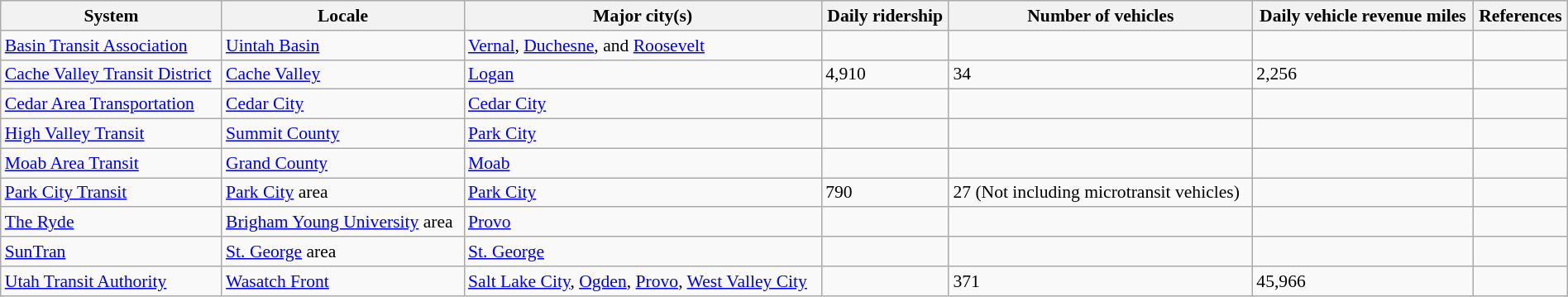<table class="wikitable sortable" style="font-size: 90%; width: 100%">
<tr>
<th>System</th>
<th>Locale</th>
<th>Major city(s)</th>
<th>Daily ridership</th>
<th>Number of vehicles</th>
<th>Daily vehicle revenue miles</th>
<th>References</th>
</tr>
<tr>
<td><a href='#'>Basin Transit Association</a></td>
<td><a href='#'>Uintah Basin</a></td>
<td><a href='#'>Vernal</a>, <a href='#'>Duchesne</a>, and <a href='#'>Roosevelt</a></td>
<td></td>
<td></td>
<td></td>
<td></td>
</tr>
<tr>
<td><a href='#'>Cache Valley Transit District</a></td>
<td><a href='#'>Cache Valley</a></td>
<td><a href='#'>Logan</a></td>
<td>4,910</td>
<td>34</td>
<td>2,256</td>
<td></td>
</tr>
<tr>
<td><a href='#'>Cedar Area Transportation</a></td>
<td><a href='#'>Cedar City</a></td>
<td><a href='#'>Cedar City</a></td>
<td></td>
<td></td>
<td></td>
<td></td>
</tr>
<tr>
<td><a href='#'>High Valley Transit</a></td>
<td><a href='#'>Summit County</a></td>
<td><a href='#'>Park City</a></td>
<td></td>
<td></td>
<td></td>
<td></td>
</tr>
<tr>
<td><a href='#'>Moab Area Transit</a></td>
<td><a href='#'>Grand County</a></td>
<td><a href='#'>Moab</a></td>
<td></td>
<td></td>
<td></td>
<td></td>
</tr>
<tr>
<td><a href='#'>Park City Transit</a></td>
<td><a href='#'>Park City</a> area</td>
<td><a href='#'>Park City</a></td>
<td>790</td>
<td>27 (Not including microtransit vehicles)</td>
<td></td>
<td></td>
</tr>
<tr>
<td><a href='#'>The Ryde</a></td>
<td><a href='#'>Brigham Young University</a> area</td>
<td><a href='#'>Provo</a></td>
<td></td>
<td></td>
<td></td>
<td></td>
</tr>
<tr>
<td><a href='#'>SunTran</a></td>
<td><a href='#'>St. George</a> area</td>
<td><a href='#'>St. George</a></td>
<td></td>
<td></td>
<td></td>
<td></td>
</tr>
<tr>
<td><a href='#'>Utah Transit Authority</a></td>
<td><a href='#'>Wasatch Front</a></td>
<td><a href='#'>Salt Lake City</a>, <a href='#'>Ogden</a>, <a href='#'>Provo</a>, <a href='#'>West Valley City</a></td>
<td></td>
<td>371</td>
<td>45,966</td>
<td></td>
</tr>
</table>
